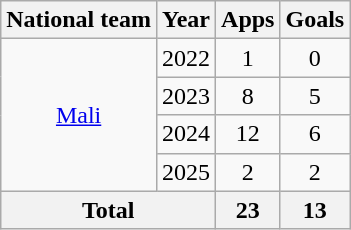<table class="wikitable" style="text-align:center">
<tr>
<th>National team</th>
<th>Year</th>
<th>Apps</th>
<th>Goals</th>
</tr>
<tr>
<td rowspan="4"><a href='#'>Mali</a></td>
<td>2022</td>
<td>1</td>
<td>0</td>
</tr>
<tr>
<td>2023</td>
<td>8</td>
<td>5</td>
</tr>
<tr>
<td>2024</td>
<td>12</td>
<td>6</td>
</tr>
<tr>
<td>2025</td>
<td>2</td>
<td>2</td>
</tr>
<tr>
<th colspan="2">Total</th>
<th>23</th>
<th>13</th>
</tr>
</table>
